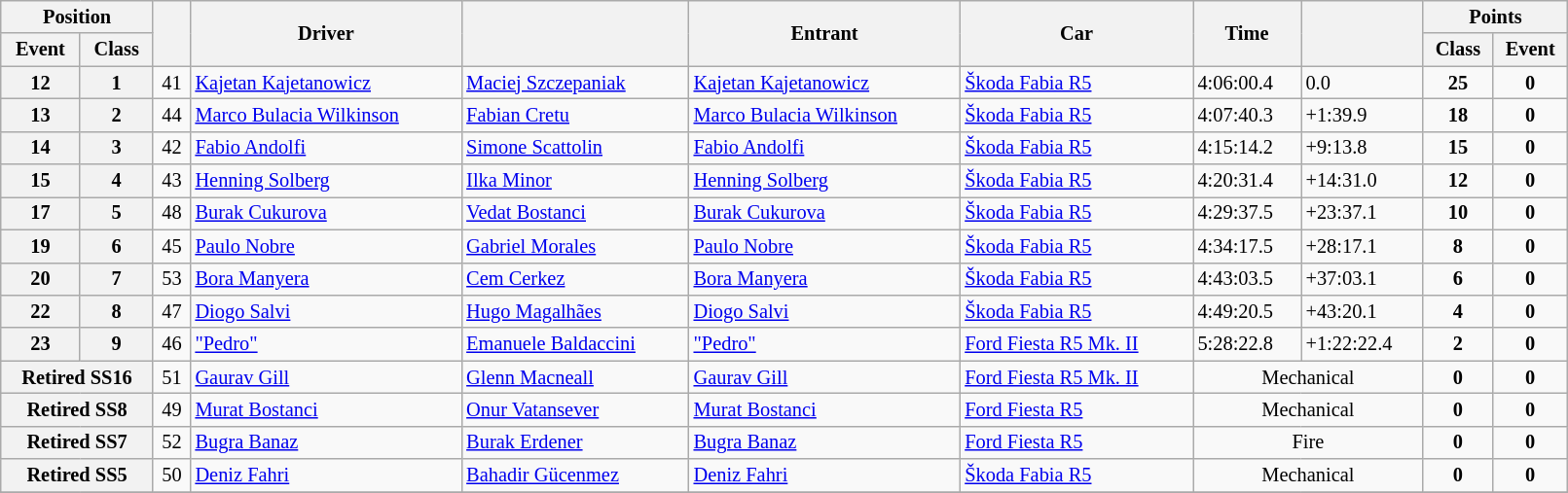<table class="wikitable" width=85% style="font-size: 85%;">
<tr>
<th colspan="2">Position</th>
<th rowspan="2"></th>
<th rowspan="2">Driver</th>
<th rowspan="2"></th>
<th rowspan="2">Entrant</th>
<th rowspan="2">Car</th>
<th rowspan="2">Time</th>
<th rowspan="2"></th>
<th colspan="2">Points</th>
</tr>
<tr>
<th>Event</th>
<th>Class</th>
<th>Class</th>
<th>Event</th>
</tr>
<tr>
<th>12</th>
<th>1</th>
<td align="center">41</td>
<td><a href='#'>Kajetan Kajetanowicz</a></td>
<td><a href='#'>Maciej Szczepaniak</a></td>
<td><a href='#'>Kajetan Kajetanowicz</a></td>
<td><a href='#'>Škoda Fabia R5</a></td>
<td>4:06:00.4</td>
<td>0.0</td>
<td align="center"><strong>25</strong></td>
<td align="center"><strong>0</strong></td>
</tr>
<tr>
<th>13</th>
<th>2</th>
<td align="center">44</td>
<td nowrap><a href='#'>Marco Bulacia Wilkinson</a></td>
<td><a href='#'>Fabian Cretu</a></td>
<td nowrap><a href='#'>Marco Bulacia Wilkinson</a></td>
<td><a href='#'>Škoda Fabia R5</a></td>
<td>4:07:40.3</td>
<td>+1:39.9</td>
<td align="center"><strong>18</strong></td>
<td align="center"><strong>0</strong></td>
</tr>
<tr>
<th>14</th>
<th>3</th>
<td align="center">42</td>
<td><a href='#'>Fabio Andolfi</a></td>
<td><a href='#'>Simone Scattolin</a></td>
<td><a href='#'>Fabio Andolfi</a></td>
<td><a href='#'>Škoda Fabia R5</a></td>
<td>4:15:14.2</td>
<td>+9:13.8</td>
<td align="center"><strong>15</strong></td>
<td align="center"><strong>0</strong></td>
</tr>
<tr>
<th>15</th>
<th>4</th>
<td align="center">43</td>
<td><a href='#'>Henning Solberg</a></td>
<td><a href='#'>Ilka Minor</a></td>
<td><a href='#'>Henning Solberg</a></td>
<td><a href='#'>Škoda Fabia R5</a></td>
<td>4:20:31.4</td>
<td>+14:31.0</td>
<td align="center"><strong>12</strong></td>
<td align="center"><strong>0</strong></td>
</tr>
<tr>
<th>17</th>
<th>5</th>
<td align="center">48</td>
<td><a href='#'>Burak Cukurova</a></td>
<td><a href='#'>Vedat Bostanci</a></td>
<td><a href='#'>Burak Cukurova</a></td>
<td><a href='#'>Škoda Fabia R5</a></td>
<td>4:29:37.5</td>
<td>+23:37.1</td>
<td align="center"><strong>10</strong></td>
<td align="center"><strong>0</strong></td>
</tr>
<tr>
<th>19</th>
<th>6</th>
<td align="center">45</td>
<td><a href='#'>Paulo Nobre</a></td>
<td><a href='#'>Gabriel Morales</a></td>
<td><a href='#'>Paulo Nobre</a></td>
<td><a href='#'>Škoda Fabia R5</a></td>
<td>4:34:17.5</td>
<td>+28:17.1</td>
<td align="center"><strong>8</strong></td>
<td align="center"><strong>0</strong></td>
</tr>
<tr>
<th>20</th>
<th>7</th>
<td align="center">53</td>
<td><a href='#'>Bora Manyera</a></td>
<td><a href='#'>Cem Cerkez</a></td>
<td><a href='#'>Bora Manyera</a></td>
<td><a href='#'>Škoda Fabia R5</a></td>
<td>4:43:03.5</td>
<td>+37:03.1</td>
<td align="center"><strong>6</strong></td>
<td align="center"><strong>0</strong></td>
</tr>
<tr>
<th>22</th>
<th>8</th>
<td align="center">47</td>
<td><a href='#'>Diogo Salvi</a></td>
<td><a href='#'>Hugo Magalhães</a></td>
<td><a href='#'>Diogo Salvi</a></td>
<td><a href='#'>Škoda Fabia R5</a></td>
<td>4:49:20.5</td>
<td>+43:20.1</td>
<td align="center"><strong>4</strong></td>
<td align="center"><strong>0</strong></td>
</tr>
<tr>
<th>23</th>
<th>9</th>
<td align="center">46</td>
<td><a href='#'>"Pedro"</a></td>
<td nowrap><a href='#'>Emanuele Baldaccini</a></td>
<td><a href='#'>"Pedro"</a></td>
<td nowrap><a href='#'>Ford Fiesta R5 Mk. II</a></td>
<td>5:28:22.8</td>
<td>+1:22:22.4</td>
<td align="center"><strong>2</strong></td>
<td align="center"><strong>0</strong></td>
</tr>
<tr>
<th colspan="2" nowrap>Retired SS16</th>
<td align="center">51</td>
<td><a href='#'>Gaurav Gill</a></td>
<td><a href='#'>Glenn Macneall</a></td>
<td><a href='#'>Gaurav Gill</a></td>
<td><a href='#'>Ford Fiesta R5 Mk. II</a></td>
<td align="center" colspan="2">Mechanical</td>
<td align="center"><strong>0</strong></td>
<td align="center"><strong>0</strong></td>
</tr>
<tr>
<th colspan="2">Retired SS8</th>
<td align="center">49</td>
<td nowrap><a href='#'>Murat Bostanci</a></td>
<td nowrap><a href='#'>Onur Vatansever</a></td>
<td nowrap><a href='#'>Murat Bostanci</a></td>
<td nowrap><a href='#'>Ford Fiesta R5</a></td>
<td align="center" colspan="2">Mechanical</td>
<td align="center"><strong>0</strong></td>
<td align="center"><strong>0</strong></td>
</tr>
<tr>
<th colspan="2">Retired SS7</th>
<td align="center">52</td>
<td><a href='#'>Bugra Banaz</a></td>
<td><a href='#'>Burak Erdener</a></td>
<td><a href='#'>Bugra Banaz</a></td>
<td><a href='#'>Ford Fiesta R5</a></td>
<td align="center" colspan="2">Fire</td>
<td align="center"><strong>0</strong></td>
<td align="center"><strong>0</strong></td>
</tr>
<tr>
<th colspan="2">Retired SS5</th>
<td align="center">50</td>
<td><a href='#'>Deniz Fahri</a></td>
<td nowrap><a href='#'>Bahadir Gücenmez</a></td>
<td><a href='#'>Deniz Fahri</a></td>
<td nowrap><a href='#'>Škoda Fabia R5</a></td>
<td align="center" colspan="2">Mechanical</td>
<td align="center"><strong>0</strong></td>
<td align="center"><strong>0</strong></td>
</tr>
<tr>
</tr>
</table>
